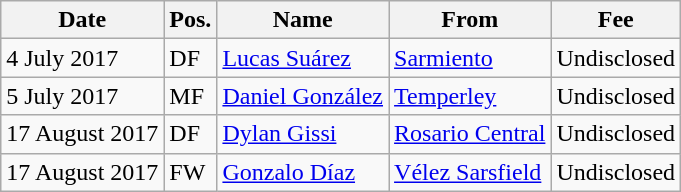<table class="wikitable">
<tr>
<th>Date</th>
<th>Pos.</th>
<th>Name</th>
<th>From</th>
<th>Fee</th>
</tr>
<tr>
<td>4 July 2017</td>
<td>DF</td>
<td> <a href='#'>Lucas Suárez</a></td>
<td> <a href='#'>Sarmiento</a></td>
<td>Undisclosed</td>
</tr>
<tr>
<td>5 July 2017</td>
<td>MF</td>
<td> <a href='#'>Daniel González</a></td>
<td> <a href='#'>Temperley</a></td>
<td>Undisclosed</td>
</tr>
<tr>
<td>17 August 2017</td>
<td>DF</td>
<td> <a href='#'>Dylan Gissi</a></td>
<td> <a href='#'>Rosario Central</a></td>
<td>Undisclosed</td>
</tr>
<tr>
<td>17 August 2017</td>
<td>FW</td>
<td> <a href='#'>Gonzalo Díaz</a></td>
<td> <a href='#'>Vélez Sarsfield</a></td>
<td>Undisclosed</td>
</tr>
</table>
